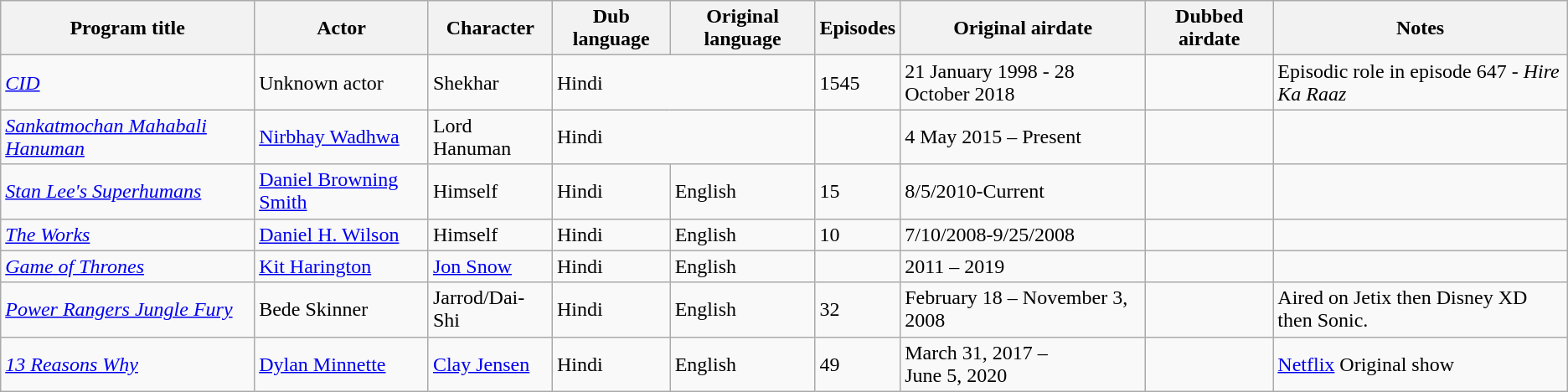<table class="wikitable">
<tr>
<th>Program title</th>
<th>Actor</th>
<th>Character</th>
<th>Dub language</th>
<th>Original language</th>
<th>Episodes</th>
<th>Original airdate</th>
<th>Dubbed airdate</th>
<th>Notes</th>
</tr>
<tr>
<td><a href='#'><em>CID</em></a></td>
<td>Unknown actor</td>
<td>Shekhar</td>
<td colspan="2">Hindi</td>
<td>1545</td>
<td>21 January 1998 - 28 October 2018</td>
<td></td>
<td>Episodic role in episode 647 - <em>Hire Ka Raaz</em></td>
</tr>
<tr>
<td><em><a href='#'>Sankatmochan Mahabali Hanuman</a></em></td>
<td><a href='#'>Nirbhay Wadhwa</a></td>
<td>Lord Hanuman</td>
<td colspan="2">Hindi</td>
<td></td>
<td>4 May 2015 – Present</td>
<td></td>
<td></td>
</tr>
<tr>
<td><em><a href='#'>Stan Lee's Superhumans</a></em></td>
<td><a href='#'>Daniel Browning Smith</a></td>
<td>Himself</td>
<td>Hindi</td>
<td>English</td>
<td>15</td>
<td>8/5/2010-Current</td>
<td></td>
<td></td>
</tr>
<tr>
<td><a href='#'><em>The Works</em></a></td>
<td><a href='#'>Daniel H. Wilson</a></td>
<td>Himself</td>
<td>Hindi</td>
<td>English</td>
<td>10</td>
<td>7/10/2008-9/25/2008</td>
<td></td>
<td></td>
</tr>
<tr>
<td><em><a href='#'>Game of Thrones</a></em></td>
<td><a href='#'>Kit Harington</a></td>
<td><a href='#'>Jon Snow</a></td>
<td>Hindi</td>
<td>English</td>
<td></td>
<td>2011 – 2019</td>
<td></td>
<td></td>
</tr>
<tr>
<td><em><a href='#'>Power Rangers Jungle Fury</a></em></td>
<td>Bede Skinner</td>
<td>Jarrod/Dai-Shi</td>
<td>Hindi</td>
<td>English</td>
<td>32</td>
<td>February 18 – November 3, 2008</td>
<td></td>
<td>Aired on Jetix then Disney XD then Sonic.</td>
</tr>
<tr>
<td><em><a href='#'>13 Reasons Why</a></em></td>
<td><a href='#'>Dylan Minnette</a></td>
<td><a href='#'>Clay Jensen</a></td>
<td>Hindi</td>
<td>English</td>
<td>49</td>
<td>March 31, 2017 –<br>June 5, 2020</td>
<td></td>
<td><a href='#'>Netflix</a> Original show</td>
</tr>
</table>
